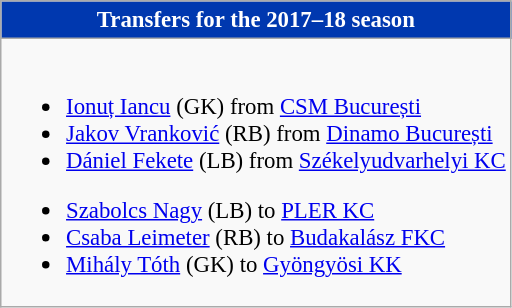<table class="wikitable collapsible collapsed" style="font-size:95%">
<tr>
<th style="color:#FFFFFF; background:#0038af"> <strong>Transfers for the 2017–18 season</strong></th>
</tr>
<tr>
<td><br>
<ul><li> <a href='#'>Ionuț Iancu</a> (GK) from  <a href='#'>CSM București</a></li><li> <a href='#'>Jakov Vranković</a> (RB) from  <a href='#'>Dinamo București</a></li><li> <a href='#'>Dániel Fekete</a> (LB) from  <a href='#'>Székelyudvarhelyi KC</a></li></ul><ul><li> <a href='#'>Szabolcs Nagy</a> (LB) to  <a href='#'>PLER KC</a></li><li> <a href='#'>Csaba Leimeter</a> (RB) to  <a href='#'>Budakalász FKC</a></li><li>  <a href='#'>Mihály Tóth</a> (GK) to  <a href='#'>Gyöngyösi KK</a></li></ul></td>
</tr>
</table>
